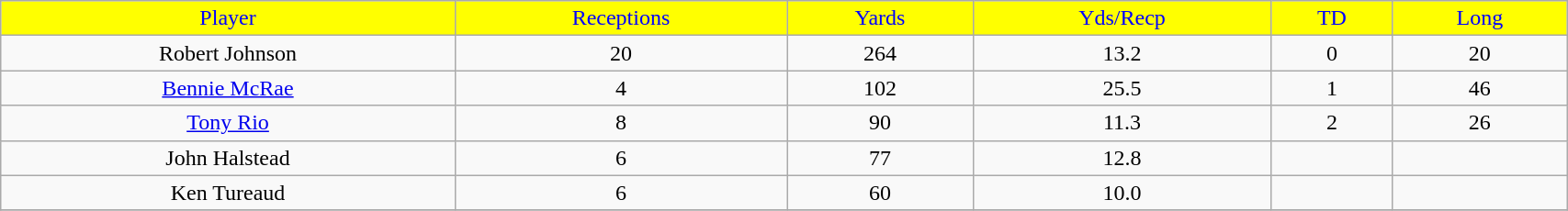<table class="wikitable" width="90%">
<tr align="center" style="background:yellow;color:blue;">
<td>Player</td>
<td>Receptions</td>
<td>Yards</td>
<td>Yds/Recp</td>
<td>TD</td>
<td>Long</td>
</tr>
<tr align="center" bgcolor="">
<td>Robert Johnson</td>
<td>20</td>
<td>264</td>
<td>13.2</td>
<td>0</td>
<td>20</td>
</tr>
<tr align="center" bgcolor="">
<td><a href='#'>Bennie McRae</a></td>
<td>4</td>
<td>102</td>
<td>25.5</td>
<td>1</td>
<td>46</td>
</tr>
<tr align="center" bgcolor="">
<td><a href='#'>Tony Rio</a></td>
<td>8</td>
<td>90</td>
<td>11.3</td>
<td>2</td>
<td>26</td>
</tr>
<tr align="center" bgcolor="">
<td>John Halstead</td>
<td>6</td>
<td>77</td>
<td>12.8</td>
<td></td>
<td></td>
</tr>
<tr align="center" bgcolor="">
<td>Ken Tureaud</td>
<td>6</td>
<td>60</td>
<td>10.0</td>
<td></td>
<td></td>
</tr>
<tr>
</tr>
</table>
